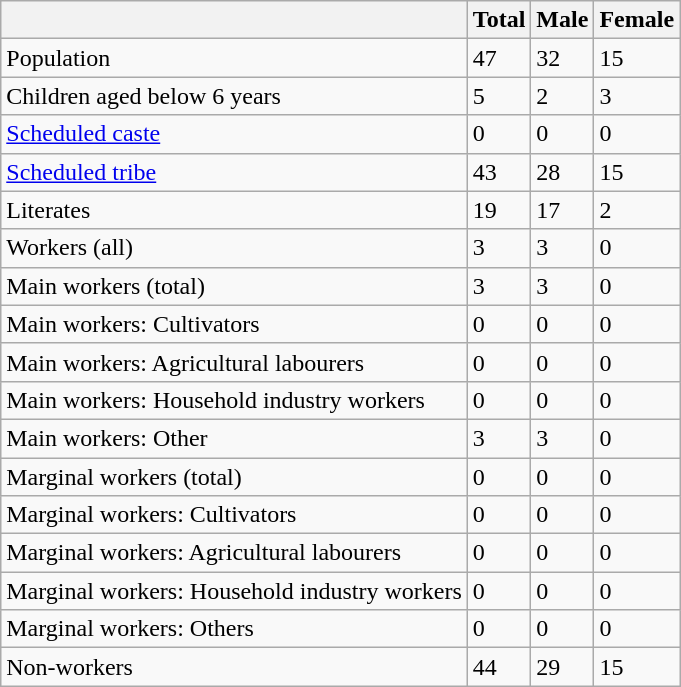<table class="wikitable sortable">
<tr>
<th></th>
<th>Total</th>
<th>Male</th>
<th>Female</th>
</tr>
<tr>
<td>Population</td>
<td>47</td>
<td>32</td>
<td>15</td>
</tr>
<tr>
<td>Children aged below 6 years</td>
<td>5</td>
<td>2</td>
<td>3</td>
</tr>
<tr>
<td><a href='#'>Scheduled caste</a></td>
<td>0</td>
<td>0</td>
<td>0</td>
</tr>
<tr>
<td><a href='#'>Scheduled tribe</a></td>
<td>43</td>
<td>28</td>
<td>15</td>
</tr>
<tr>
<td>Literates</td>
<td>19</td>
<td>17</td>
<td>2</td>
</tr>
<tr>
<td>Workers (all)</td>
<td>3</td>
<td>3</td>
<td>0</td>
</tr>
<tr>
<td>Main workers (total)</td>
<td>3</td>
<td>3</td>
<td>0</td>
</tr>
<tr>
<td>Main workers: Cultivators</td>
<td>0</td>
<td>0</td>
<td>0</td>
</tr>
<tr>
<td>Main workers: Agricultural labourers</td>
<td>0</td>
<td>0</td>
<td>0</td>
</tr>
<tr>
<td>Main workers: Household industry workers</td>
<td>0</td>
<td>0</td>
<td>0</td>
</tr>
<tr>
<td>Main workers: Other</td>
<td>3</td>
<td>3</td>
<td>0</td>
</tr>
<tr>
<td>Marginal workers (total)</td>
<td>0</td>
<td>0</td>
<td>0</td>
</tr>
<tr>
<td>Marginal workers: Cultivators</td>
<td>0</td>
<td>0</td>
<td>0</td>
</tr>
<tr>
<td>Marginal workers: Agricultural labourers</td>
<td>0</td>
<td>0</td>
<td>0</td>
</tr>
<tr>
<td>Marginal workers: Household industry workers</td>
<td>0</td>
<td>0</td>
<td>0</td>
</tr>
<tr>
<td>Marginal workers: Others</td>
<td>0</td>
<td>0</td>
<td>0</td>
</tr>
<tr>
<td>Non-workers</td>
<td>44</td>
<td>29</td>
<td>15</td>
</tr>
</table>
